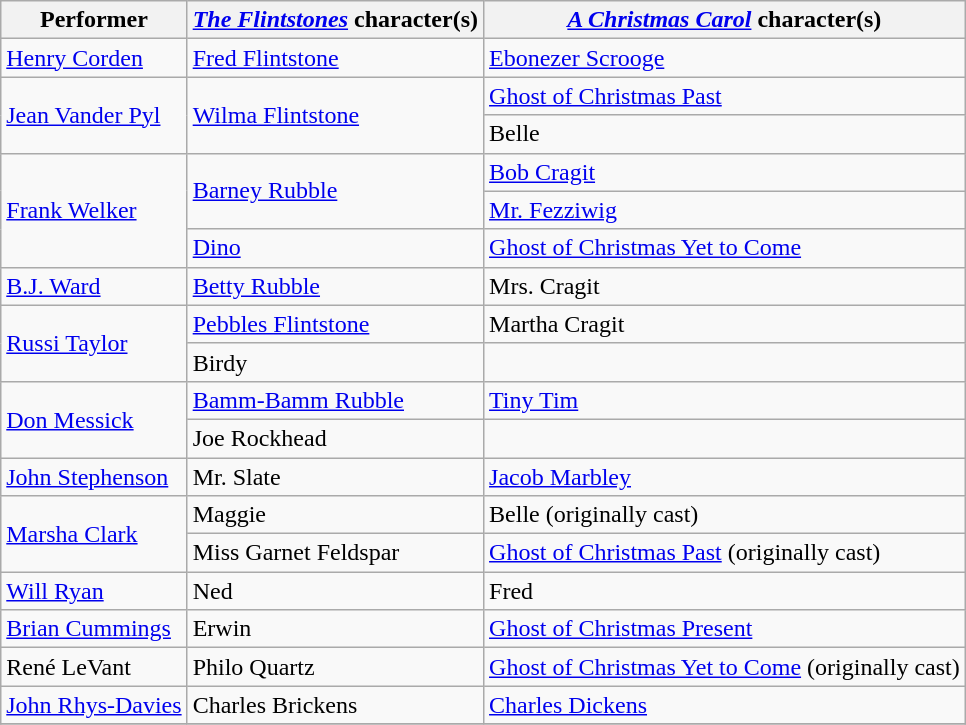<table class="wikitable sortable" style=>
<tr>
<th scope="col">Performer</th>
<th scope="col"><em><a href='#'>The Flintstones</a></em> character(s)</th>
<th scope="col"><em><a href='#'>A Christmas Carol</a></em> character(s)</th>
</tr>
<tr>
<td rowspan="1"><a href='#'>Henry Corden</a></td>
<td rowspan="1"><a href='#'>Fred Flintstone</a></td>
<td><a href='#'>Ebonezer Scrooge</a></td>
</tr>
<tr>
<td rowspan="2"><a href='#'>Jean Vander Pyl</a></td>
<td rowspan="2"><a href='#'>Wilma Flintstone</a></td>
<td><a href='#'>Ghost of Christmas Past</a></td>
</tr>
<tr>
<td>Belle</td>
</tr>
<tr>
<td rowspan="3"><a href='#'>Frank Welker</a></td>
<td rowspan="2"><a href='#'>Barney Rubble</a></td>
<td><a href='#'>Bob Cragit</a></td>
</tr>
<tr>
<td><a href='#'>Mr. Fezziwig</a></td>
</tr>
<tr>
<td rowspan="1"><a href='#'>Dino</a></td>
<td><a href='#'>Ghost of Christmas Yet to Come</a></td>
</tr>
<tr>
<td rowspan="1"><a href='#'>B.J. Ward</a></td>
<td rowspan="1"><a href='#'>Betty Rubble</a></td>
<td>Mrs. Cragit</td>
</tr>
<tr>
<td rowspan="2"><a href='#'>Russi Taylor</a></td>
<td rowspan="1"><a href='#'>Pebbles Flintstone</a></td>
<td>Martha Cragit</td>
</tr>
<tr>
<td rowspan="1">Birdy</td>
<td></td>
</tr>
<tr>
<td rowspan="2"><a href='#'>Don Messick</a></td>
<td rowspan="1"><a href='#'>Bamm-Bamm Rubble</a></td>
<td><a href='#'>Tiny Tim</a></td>
</tr>
<tr>
<td rowspan="1">Joe Rockhead</td>
<td></td>
</tr>
<tr>
<td rowspan="1"><a href='#'>John Stephenson</a></td>
<td rowspan="1">Mr. Slate</td>
<td><a href='#'>Jacob Marbley</a></td>
</tr>
<tr>
<td rowspan="2"><a href='#'>Marsha Clark</a></td>
<td rowspan="1">Maggie</td>
<td>Belle (originally cast)</td>
</tr>
<tr>
<td rowspan="1">Miss Garnet Feldspar</td>
<td><a href='#'>Ghost of Christmas Past</a> (originally cast)</td>
</tr>
<tr>
<td rowspan="1"><a href='#'>Will Ryan</a></td>
<td rowspan="1">Ned</td>
<td>Fred</td>
</tr>
<tr>
<td rowspan="1"><a href='#'>Brian Cummings</a></td>
<td rowspan="1">Erwin</td>
<td><a href='#'>Ghost of Christmas Present</a></td>
</tr>
<tr>
<td rowspan="1">René LeVant</td>
<td rowspan="1">Philo Quartz</td>
<td><a href='#'>Ghost of Christmas Yet to Come</a> (originally cast)</td>
</tr>
<tr>
<td rowspan="1"><a href='#'>John Rhys-Davies</a></td>
<td rowspan="1">Charles Brickens</td>
<td><a href='#'>Charles Dickens</a></td>
</tr>
<tr>
</tr>
</table>
